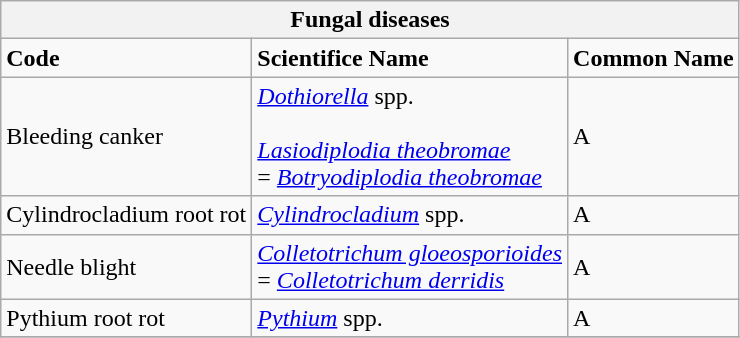<table class="wikitable" style="clear">
<tr>
<th colspan=3><strong>Fungal diseases</strong><br></th>
</tr>
<tr>
<td><strong>Code</strong></td>
<td><strong>Scientifice Name</strong></td>
<td><strong>Common Name</strong></td>
</tr>
<tr>
<td>Bleeding canker</td>
<td><em><a href='#'>Dothiorella</a></em> spp. <br><br><em><a href='#'>Lasiodiplodia theobromae</a></em> <br>= <em><a href='#'>Botryodiplodia theobromae</a></em></td>
<td>A</td>
</tr>
<tr>
<td>Cylindrocladium root rot</td>
<td><em><a href='#'>Cylindrocladium</a></em> spp.</td>
<td>A</td>
</tr>
<tr>
<td>Needle blight</td>
<td><em><a href='#'>Colletotrichum gloeosporioides</a></em> <br> = <em><a href='#'>Colletotrichum derridis</a></em></td>
<td>A</td>
</tr>
<tr>
<td>Pythium root rot</td>
<td><em><a href='#'>Pythium</a></em> spp.</td>
<td>A</td>
</tr>
<tr>
</tr>
</table>
